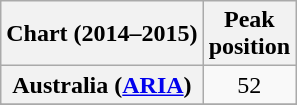<table class="wikitable sortable plainrowheaders" style="text-align:center;">
<tr>
<th scope="col">Chart (2014–2015)</th>
<th scope="col">Peak<br>position</th>
</tr>
<tr>
<th scope="row">Australia (<a href='#'>ARIA</a>)</th>
<td>52</td>
</tr>
<tr>
</tr>
<tr>
</tr>
<tr>
</tr>
<tr>
</tr>
<tr>
</tr>
<tr>
</tr>
<tr>
</tr>
<tr>
</tr>
<tr>
</tr>
<tr>
</tr>
</table>
